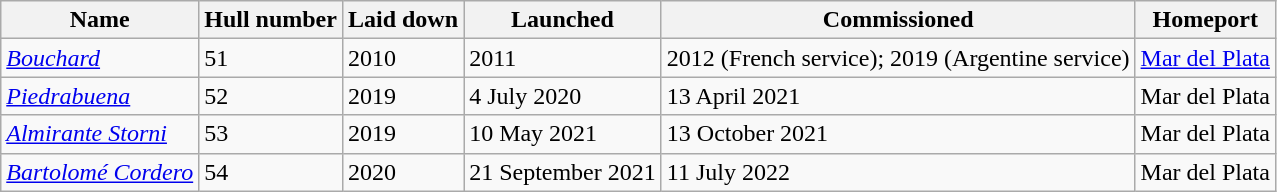<table class=wikitable>
<tr>
<th>Name</th>
<th>Hull number</th>
<th>Laid down</th>
<th>Launched</th>
<th>Commissioned</th>
<th>Homeport</th>
</tr>
<tr>
<td><em><a href='#'>Bouchard</a></em></td>
<td>51</td>
<td>2010</td>
<td>2011</td>
<td>2012 (French service); 2019 (Argentine service)</td>
<td><a href='#'>Mar del Plata</a></td>
</tr>
<tr>
<td><em><a href='#'>Piedrabuena</a></em></td>
<td>52</td>
<td>2019</td>
<td>4 July 2020</td>
<td>13 April 2021</td>
<td>Mar del Plata</td>
</tr>
<tr>
<td><em><a href='#'>Almirante Storni</a></em></td>
<td>53</td>
<td>2019</td>
<td>10 May 2021</td>
<td>13 October 2021</td>
<td>Mar del Plata</td>
</tr>
<tr>
<td><em><a href='#'>Bartolomé Cordero</a></em></td>
<td>54</td>
<td>2020</td>
<td>21 September 2021</td>
<td>11 July 2022</td>
<td>Mar del Plata</td>
</tr>
</table>
